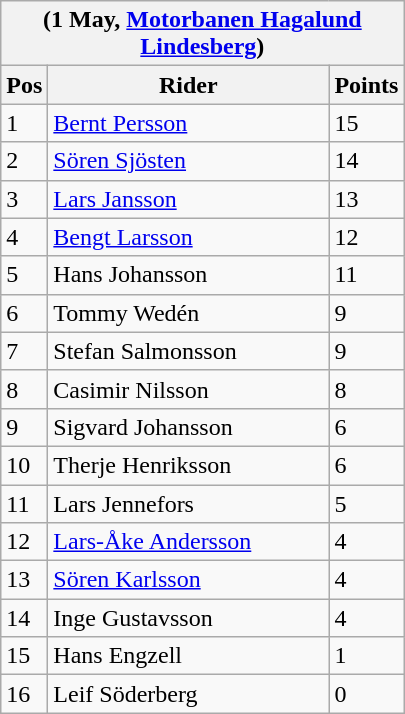<table class="wikitable">
<tr>
<th colspan="6">(1 May, <a href='#'>Motorbanen Hagalund</a><br><a href='#'>Lindesberg</a>)</th>
</tr>
<tr>
<th width=20>Pos</th>
<th width=180>Rider</th>
<th width=40>Points</th>
</tr>
<tr>
<td>1</td>
<td style="text-align:left;"><a href='#'>Bernt Persson</a></td>
<td>15</td>
</tr>
<tr>
<td>2</td>
<td style="text-align:left;"><a href='#'>Sören Sjösten</a></td>
<td>14</td>
</tr>
<tr>
<td>3</td>
<td style="text-align:left;"><a href='#'>Lars Jansson</a></td>
<td>13</td>
</tr>
<tr>
<td>4</td>
<td style="text-align:left;"><a href='#'>Bengt Larsson</a></td>
<td>12</td>
</tr>
<tr>
<td>5</td>
<td style="text-align:left;">Hans Johansson</td>
<td>11</td>
</tr>
<tr>
<td>6</td>
<td style="text-align:left;">Tommy Wedén</td>
<td>9</td>
</tr>
<tr>
<td>7</td>
<td style="text-align:left;">Stefan Salmonsson</td>
<td>9</td>
</tr>
<tr>
<td>8</td>
<td style="text-align:left;">Casimir Nilsson</td>
<td>8</td>
</tr>
<tr>
<td>9</td>
<td style="text-align:left;">Sigvard Johansson</td>
<td>6</td>
</tr>
<tr>
<td>10</td>
<td style="text-align:left;">Therje Henriksson</td>
<td>6</td>
</tr>
<tr>
<td>11</td>
<td style="text-align:left;">Lars Jennefors</td>
<td>5</td>
</tr>
<tr>
<td>12</td>
<td style="text-align:left;"><a href='#'>Lars-Åke Andersson</a></td>
<td>4</td>
</tr>
<tr>
<td>13</td>
<td style="text-align:left;"><a href='#'>Sören Karlsson</a></td>
<td>4</td>
</tr>
<tr>
<td>14</td>
<td style="text-align:left;">Inge Gustavsson</td>
<td>4</td>
</tr>
<tr>
<td>15</td>
<td style="text-align:left;">Hans Engzell</td>
<td>1</td>
</tr>
<tr>
<td>16</td>
<td style="text-align:left;">Leif Söderberg</td>
<td>0</td>
</tr>
</table>
